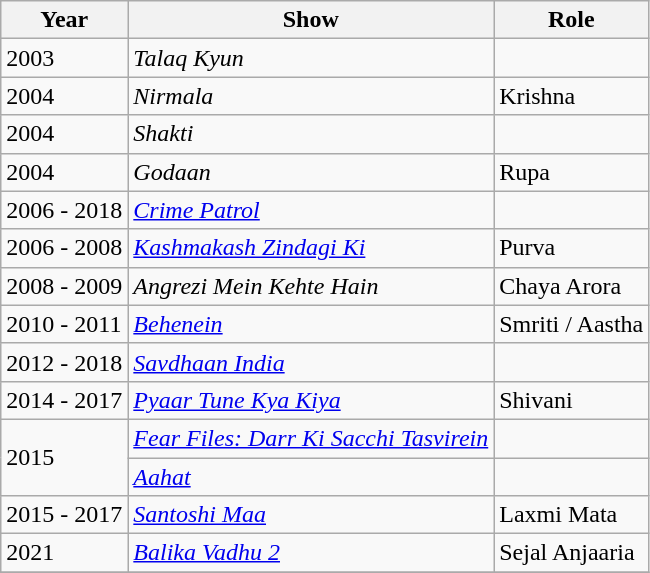<table class="wikitable sortable">
<tr>
<th>Year</th>
<th>Show</th>
<th>Role</th>
</tr>
<tr>
<td>2003</td>
<td><em>Talaq Kyun</em></td>
<td></td>
</tr>
<tr>
<td>2004</td>
<td><em>Nirmala</em></td>
<td>Krishna</td>
</tr>
<tr>
<td>2004</td>
<td><em>Shakti</em></td>
<td></td>
</tr>
<tr>
<td>2004</td>
<td><em>Godaan</em></td>
<td>Rupa</td>
</tr>
<tr>
<td>2006 - 2018</td>
<td><em><a href='#'>Crime Patrol</a></em></td>
<td></td>
</tr>
<tr>
<td>2006 - 2008</td>
<td><em><a href='#'>Kashmakash Zindagi Ki</a></em></td>
<td>Purva</td>
</tr>
<tr>
<td>2008 - 2009</td>
<td><em>Angrezi Mein Kehte Hain</em></td>
<td>Chaya Arora</td>
</tr>
<tr>
<td>2010 - 2011</td>
<td><em><a href='#'>Behenein</a></em></td>
<td>Smriti / Aastha</td>
</tr>
<tr>
<td>2012 - 2018</td>
<td><em><a href='#'>Savdhaan India</a></em></td>
<td></td>
</tr>
<tr>
<td>2014 - 2017</td>
<td><em><a href='#'>Pyaar Tune Kya Kiya</a></em></td>
<td>Shivani</td>
</tr>
<tr>
<td rowspan="2">2015</td>
<td><em><a href='#'>Fear Files: Darr Ki Sacchi Tasvirein</a></em></td>
<td></td>
</tr>
<tr>
<td><em><a href='#'>Aahat</a></em></td>
<td></td>
</tr>
<tr>
<td>2015 - 2017</td>
<td><em><a href='#'>Santoshi Maa</a></em></td>
<td>Laxmi Mata</td>
</tr>
<tr>
<td>2021</td>
<td><em><a href='#'>Balika Vadhu 2</a></em></td>
<td>Sejal Anjaaria</td>
</tr>
<tr>
</tr>
</table>
